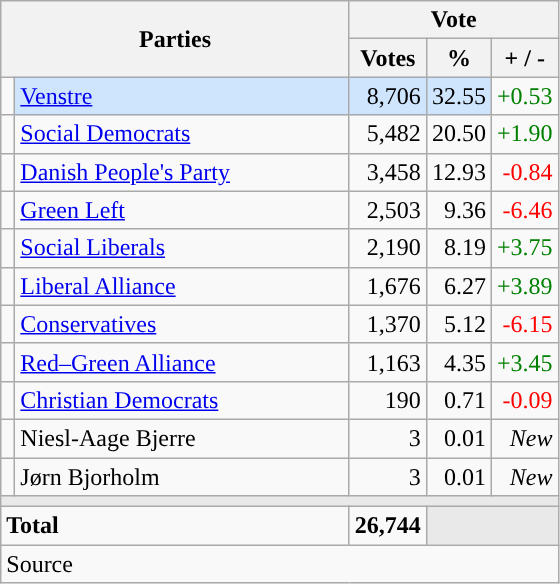<table class="wikitable" style="text-align:right;">
<tr>
<th style="text-align:centre;" rowspan="2" colspan="2" width="225">Parties</th>
<th colspan="3">Vote</th>
</tr>
<tr>
<th width="15">Votes</th>
<th width="15">%</th>
<th width="15">+ / -</th>
</tr>
<tr>
<td width="2" style="color:inherit;background:"></td>
<td bgcolor=#cfe5fe  align="left"><a href='#'>Venstre</a></td>
<td bgcolor=#cfe5fe>8,706</td>
<td bgcolor=#cfe5fe>32.55</td>
<td style=color:green;>+0.53</td>
</tr>
<tr>
<td width="2" style="color:inherit;background:"></td>
<td align="left"><a href='#'>Social Democrats</a></td>
<td>5,482</td>
<td>20.50</td>
<td style=color:green;>+1.90</td>
</tr>
<tr>
<td width="2" style="color:inherit;background:"></td>
<td align="left"><a href='#'>Danish People's Party</a></td>
<td>3,458</td>
<td>12.93</td>
<td style=color:red;>-0.84</td>
</tr>
<tr>
<td width="2" style="color:inherit;background:"></td>
<td align="left"><a href='#'>Green Left</a></td>
<td>2,503</td>
<td>9.36</td>
<td style=color:red;>-6.46</td>
</tr>
<tr>
<td width="2" style="color:inherit;background:"></td>
<td align="left"><a href='#'>Social Liberals</a></td>
<td>2,190</td>
<td>8.19</td>
<td style=color:green;>+3.75</td>
</tr>
<tr>
<td width="2" style="color:inherit;background:"></td>
<td align="left"><a href='#'>Liberal Alliance</a></td>
<td>1,676</td>
<td>6.27</td>
<td style=color:green;>+3.89</td>
</tr>
<tr>
<td width="2" style="color:inherit;background:"></td>
<td align="left"><a href='#'>Conservatives</a></td>
<td>1,370</td>
<td>5.12</td>
<td style=color:red;>-6.15</td>
</tr>
<tr>
<td width="2" style="color:inherit;background:"></td>
<td align="left"><a href='#'>Red–Green Alliance</a></td>
<td>1,163</td>
<td>4.35</td>
<td style=color:green;>+3.45</td>
</tr>
<tr>
<td width="2" style="color:inherit;background:"></td>
<td align="left"><a href='#'>Christian Democrats</a></td>
<td>190</td>
<td>0.71</td>
<td style=color:red;>-0.09</td>
</tr>
<tr>
<td width="2" style="color:inherit;background:"></td>
<td align="left">Niesl-Aage Bjerre</td>
<td>3</td>
<td>0.01</td>
<td><em>New</em></td>
</tr>
<tr>
<td width="2" style="color:inherit;background:"></td>
<td align="left">Jørn Bjorholm</td>
<td>3</td>
<td>0.01</td>
<td><em>New</em></td>
</tr>
<tr>
<td colspan="7" bgcolor="#E9E9E9"></td>
</tr>
<tr>
<td align="left" colspan="2"><strong>Total</strong></td>
<td><strong>26,744</strong></td>
<td bgcolor="#E9E9E9" colspan="2"></td>
</tr>
<tr>
<td align="left" colspan="6">Source</td>
</tr>
</table>
